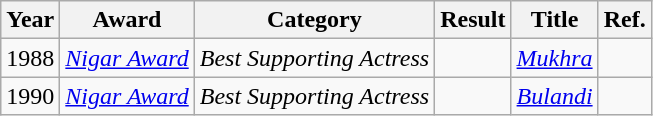<table class="wikitable">
<tr>
<th>Year</th>
<th>Award</th>
<th>Category</th>
<th>Result</th>
<th>Title</th>
<th>Ref.</th>
</tr>
<tr>
<td>1988</td>
<td><em><a href='#'>Nigar Award</a></em></td>
<td><em>Best Supporting Actress</em></td>
<td></td>
<td><em><a href='#'>Mukhra</a></em></td>
<td></td>
</tr>
<tr>
<td>1990</td>
<td><em><a href='#'>Nigar Award</a></em></td>
<td><em>Best Supporting Actress</em></td>
<td></td>
<td><em><a href='#'>Bulandi</a></em></td>
<td></td>
</tr>
</table>
